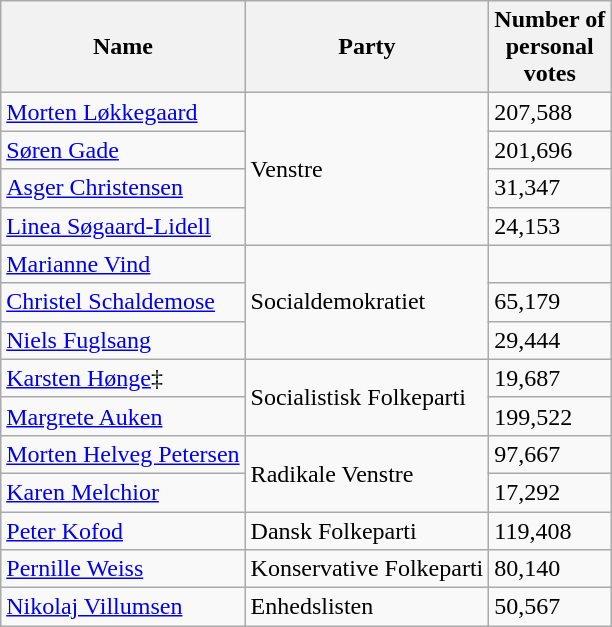<table class=wikitable>
<tr>
<th>Name</th>
<th>Party</th>
<th>Number of<br>personal<br>votes</th>
</tr>
<tr>
<td><a href='#'>Morten Løkkegaard</a></td>
<td rowspan="4">Venstre</td>
<td>207,588</td>
</tr>
<tr>
<td><a href='#'>Søren Gade</a></td>
<td>201,696</td>
</tr>
<tr>
<td><a href='#'>Asger Christensen</a></td>
<td>31,347</td>
</tr>
<tr>
<td><a href='#'>Linea Søgaard-Lidell</a></td>
<td>24,153</td>
</tr>
<tr>
<td><a href='#'>Marianne Vind</a></td>
<td rowspan="3">Socialdemokratiet</td>
<td></td>
</tr>
<tr>
<td><a href='#'>Christel Schaldemose</a></td>
<td>65,179</td>
</tr>
<tr>
<td><a href='#'>Niels Fuglsang</a></td>
<td>29,444</td>
</tr>
<tr>
<td><a href='#'>Karsten Hønge</a>‡</td>
<td rowspan="2">Socialistisk Folkeparti</td>
<td>19,687</td>
</tr>
<tr>
<td><a href='#'>Margrete Auken</a></td>
<td>199,522</td>
</tr>
<tr>
<td><a href='#'>Morten Helveg Petersen</a></td>
<td rowspan="2">Radikale Venstre</td>
<td>97,667</td>
</tr>
<tr>
<td><a href='#'>Karen Melchior</a></td>
<td>17,292</td>
</tr>
<tr>
<td><a href='#'>Peter Kofod</a></td>
<td>Dansk Folkeparti</td>
<td>119,408</td>
</tr>
<tr>
<td><a href='#'>Pernille Weiss</a></td>
<td>Konservative Folkeparti</td>
<td>80,140</td>
</tr>
<tr>
<td><a href='#'>Nikolaj Villumsen</a></td>
<td>Enhedslisten</td>
<td>50,567</td>
</tr>
</table>
